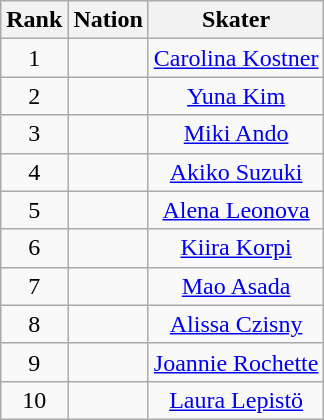<table class="wikitable sortable" style="text-align: center;">
<tr>
<th rowspan="2">Rank</th>
<th rowspan="2">Nation</th>
<th rowspan="2">Skater</th>
</tr>
<tr>
</tr>
<tr>
<td rowspan="3">1</td>
<td rowspan="3" "style=text-align: left;"></td>
<td rowspan="3" "style=text-align: left;"><a href='#'>Carolina Kostner</a></td>
</tr>
<tr>
</tr>
<tr>
</tr>
<tr>
<td rowspan="3">2</td>
<td rowspan="3" "style=text-align: left;"></td>
<td rowspan="3" "style=text-align: left;"><a href='#'>Yuna Kim</a></td>
</tr>
<tr>
</tr>
<tr>
</tr>
<tr>
<td rowspan="3">3</td>
<td rowspan="3" "style=text-align: left;"></td>
<td rowspan="3" "style=text-align: left;"><a href='#'>Miki Ando</a></td>
</tr>
<tr>
</tr>
<tr>
</tr>
<tr>
<td rowspan="3">4</td>
<td rowspan="3" "style=text-align: left;"></td>
<td rowspan="3" "style=text-align: left;"><a href='#'>Akiko Suzuki</a></td>
</tr>
<tr>
</tr>
<tr>
</tr>
<tr>
<td rowspan="3">5</td>
<td rowspan="3" "style=text-align: left;"></td>
<td rowspan="3" "style=text-align: left;"><a href='#'>Alena Leonova</a></td>
</tr>
<tr>
</tr>
<tr>
</tr>
<tr>
<td rowspan="3">6</td>
<td rowspan="3" "style=text-align: left;"></td>
<td rowspan="3" "style=text-align: left;"><a href='#'>Kiira Korpi</a></td>
</tr>
<tr>
</tr>
<tr>
</tr>
<tr>
<td rowspan="3">7</td>
<td rowspan="3" "style=text-align: left;"></td>
<td rowspan="3" "style=text-align: left;"><a href='#'>Mao Asada</a></td>
</tr>
<tr>
</tr>
<tr>
</tr>
<tr>
<td rowspan="3">8</td>
<td rowspan="3" "style=text-align: left;"></td>
<td rowspan="3" "style=text-align: left;"><a href='#'>Alissa Czisny</a></td>
</tr>
<tr>
</tr>
<tr>
</tr>
<tr>
<td rowspan="3">9</td>
<td rowspan="3" "style=text-align: left;"></td>
<td rowspan="3" "style=text-align: left;"><a href='#'>Joannie Rochette</a></td>
</tr>
<tr>
</tr>
<tr>
</tr>
<tr>
<td rowspan="3">10</td>
<td rowspan="3" "style=text-align: left;"></td>
<td rowspan="3" "style=text-align: left;"><a href='#'>Laura Lepistö</a></td>
</tr>
<tr>
</tr>
<tr>
</tr>
</table>
